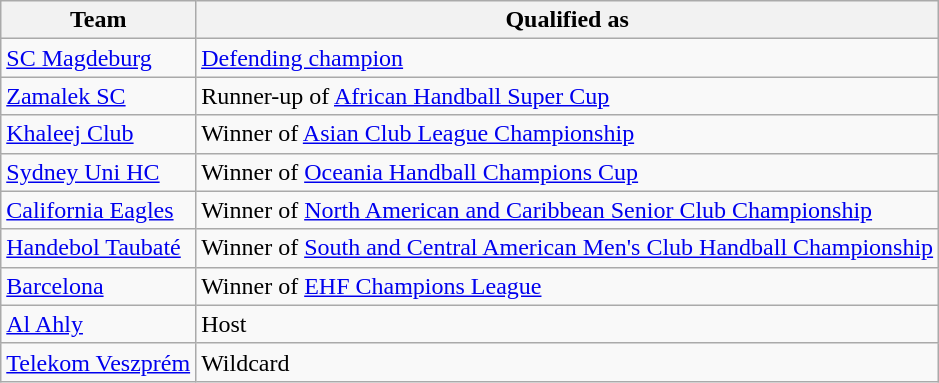<table class="wikitable">
<tr>
<th>Team</th>
<th>Qualified as</th>
</tr>
<tr>
<td> <a href='#'>SC Magdeburg</a></td>
<td><a href='#'>Defending champion</a></td>
</tr>
<tr>
<td> <a href='#'>Zamalek SC</a></td>
<td>Runner-up of <a href='#'>African Handball Super Cup</a></td>
</tr>
<tr>
<td> <a href='#'>Khaleej Club</a></td>
<td>Winner of <a href='#'>Asian Club League Championship</a></td>
</tr>
<tr>
<td> <a href='#'>Sydney Uni HC</a></td>
<td>Winner of <a href='#'>Oceania Handball Champions Cup</a></td>
</tr>
<tr>
<td> <a href='#'>California Eagles</a></td>
<td>Winner of <a href='#'>North American and Caribbean Senior Club Championship</a></td>
</tr>
<tr>
<td> <a href='#'>Handebol Taubaté</a></td>
<td>Winner of <a href='#'>South and Central American Men's Club Handball Championship</a></td>
</tr>
<tr>
<td> <a href='#'>Barcelona</a></td>
<td>Winner of <a href='#'>EHF Champions League</a></td>
</tr>
<tr>
<td> <a href='#'>Al Ahly</a></td>
<td>Host</td>
</tr>
<tr>
<td> <a href='#'>Telekom Veszprém</a></td>
<td>Wildcard</td>
</tr>
</table>
